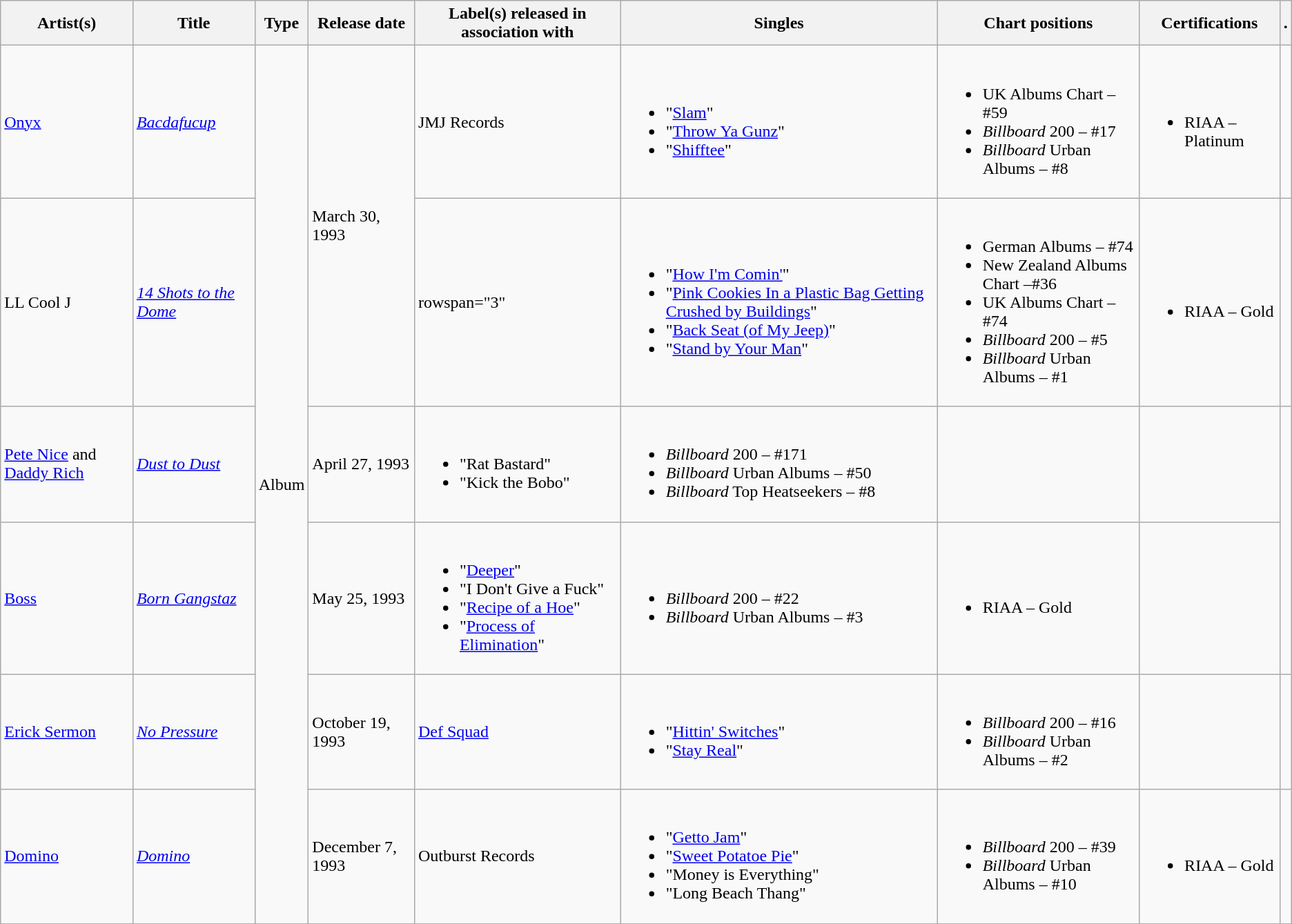<table class="wikitable">
<tr>
<th>Artist(s)</th>
<th>Title</th>
<th>Type</th>
<th>Release date</th>
<th>Label(s) released in association with</th>
<th>Singles</th>
<th>Chart positions</th>
<th>Certifications</th>
<th>.</th>
</tr>
<tr>
<td><a href='#'>Onyx</a></td>
<td><em><a href='#'>Bacdafucup</a></em></td>
<td rowspan="6">Album</td>
<td rowspan="2">March 30, 1993</td>
<td>JMJ Records</td>
<td><br><ul><li>"<a href='#'>Slam</a>"</li><li>"<a href='#'>Throw Ya Gunz</a>"</li><li>"<a href='#'>Shifftee</a>"</li></ul></td>
<td><br><ul><li>UK Albums Chart – #59</li><li><em>Billboard</em> 200 – #17</li><li><em>Billboard</em> Urban Albums – #8</li></ul></td>
<td><br><ul><li>RIAA – Platinum</li></ul></td>
<td></td>
</tr>
<tr>
<td>LL Cool J</td>
<td><em><a href='#'>14 Shots to the Dome</a></em></td>
<td>rowspan="3" </td>
<td><br><ul><li>"<a href='#'>How I'm Comin'</a>"</li><li>"<a href='#'>Pink Cookies In a Plastic Bag Getting Crushed by Buildings</a>"</li><li>"<a href='#'>Back Seat (of My Jeep)</a>"</li><li>"<a href='#'>Stand by Your Man</a>"</li></ul></td>
<td><br><ul><li>German Albums – #74</li><li>New Zealand Albums Chart –#36</li><li>UK Albums Chart – #74</li><li><em>Billboard</em> 200 – #5</li><li><em>Billboard</em> Urban Albums – #1</li></ul></td>
<td><br><ul><li>RIAA – Gold</li></ul></td>
<td></td>
</tr>
<tr>
<td><a href='#'>Pete Nice</a> and <a href='#'>Daddy Rich</a></td>
<td><a href='#'><em>Dust to Dust</em></a></td>
<td>April 27, 1993</td>
<td><br><ul><li>"Rat Bastard"</li><li>"Kick the Bobo"</li></ul></td>
<td><br><ul><li><em>Billboard</em> 200 – #171</li><li><em>Billboard</em> Urban Albums – #50</li><li><em>Billboard</em> Top Heatseekers – #8</li></ul></td>
<td></td>
<td></td>
</tr>
<tr>
<td><a href='#'>Boss</a></td>
<td><em><a href='#'>Born Gangstaz</a></em></td>
<td>May 25, 1993</td>
<td><br><ul><li>"<a href='#'>Deeper</a>"</li><li>"I Don't Give a Fuck"</li><li>"<a href='#'>Recipe of a Hoe</a>"</li><li>"<a href='#'>Process of Elimination</a>"</li></ul></td>
<td><br><ul><li><em>Billboard</em> 200 – #22</li><li><em>Billboard</em> Urban Albums – #3</li></ul></td>
<td><br><ul><li>RIAA – Gold</li></ul></td>
<td></td>
</tr>
<tr>
<td><a href='#'>Erick Sermon</a></td>
<td><a href='#'><em>No Pressure</em></a></td>
<td>October 19, 1993</td>
<td><a href='#'>Def Squad</a></td>
<td><br><ul><li>"<a href='#'>Hittin' Switches</a>"</li><li>"<a href='#'>Stay Real</a>"</li></ul></td>
<td><br><ul><li><em>Billboard</em> 200 – #16</li><li><em>Billboard</em> Urban Albums – #2</li></ul></td>
<td></td>
<td></td>
</tr>
<tr>
<td><a href='#'>Domino</a></td>
<td><a href='#'><em>Domino</em></a></td>
<td>December 7, 1993</td>
<td>Outburst Records</td>
<td><br><ul><li>"<a href='#'>Getto Jam</a>"</li><li>"<a href='#'>Sweet Potatoe Pie</a>"</li><li>"Money is Everything"</li><li>"Long Beach Thang"</li></ul></td>
<td><br><ul><li><em>Billboard</em> 200 – #39</li><li><em>Billboard</em> Urban Albums – #10</li></ul></td>
<td><br><ul><li>RIAA – Gold</li></ul></td>
<td></td>
</tr>
</table>
